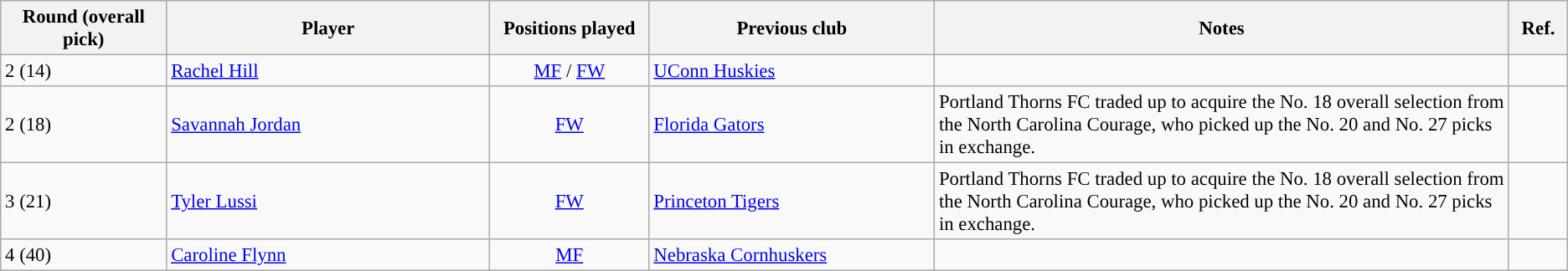<table class="wikitable" style="text-align:left; font-size:95%;">
<tr>
<th style="width:125px;">Round (overall pick)</th>
<th style="width:250px;">Player</th>
<th style="width:120px;">Positions played</th>
<th style="width:220px;">Previous club</th>
<th style="width:450px;">Notes</th>
<th style="width:40px;">Ref.</th>
</tr>
<tr>
<td>2 (14)</td>
<td><a href='#'>Rachel Hill</a></td>
<td style="text-align:center;"><a href='#'>MF</a> / <a href='#'>FW</a></td>
<td> <a href='#'>UConn Huskies</a></td>
<td></td>
<td></td>
</tr>
<tr>
<td>2 (18)</td>
<td><a href='#'>Savannah Jordan</a></td>
<td style="text-align:center;"><a href='#'>FW</a></td>
<td> <a href='#'>Florida Gators</a></td>
<td>Portland Thorns FC traded up to acquire the No. 18 overall selection from the North Carolina Courage, who picked up the No. 20 and No. 27 picks in exchange.</td>
<td></td>
</tr>
<tr>
<td>3 (21)</td>
<td><a href='#'>Tyler Lussi</a></td>
<td style="text-align:center;"><a href='#'>FW</a></td>
<td> <a href='#'>Princeton Tigers</a></td>
<td>Portland Thorns FC traded up to acquire the No. 18 overall selection from the North Carolina Courage, who picked up the No. 20 and No. 27 picks in exchange.</td>
<td></td>
</tr>
<tr>
<td>4 (40)</td>
<td><a href='#'>Caroline Flynn</a></td>
<td style="text-align:center;"><a href='#'>MF</a></td>
<td> <a href='#'>Nebraska Cornhuskers</a></td>
<td></td>
<td></td>
</tr>
</table>
